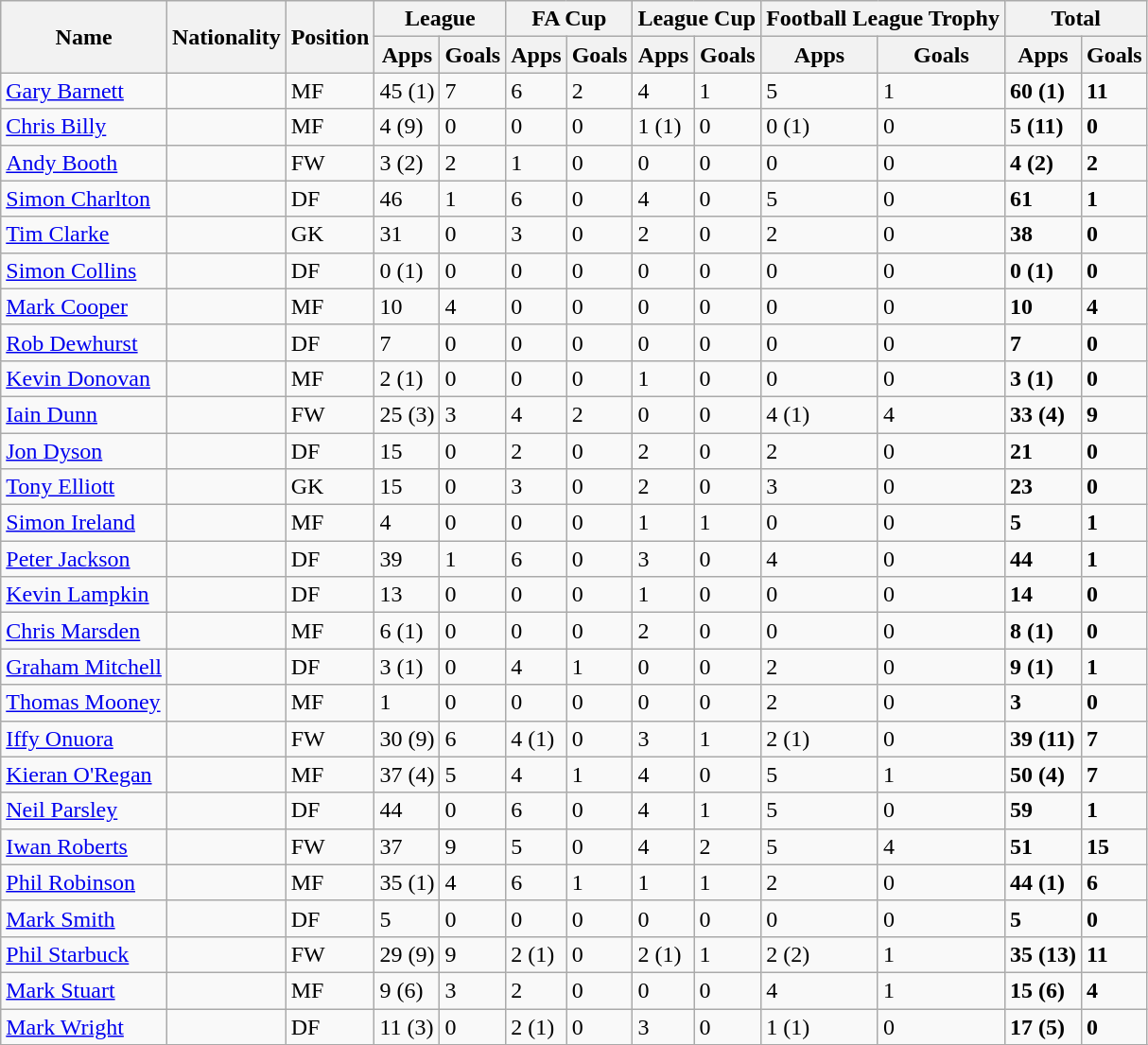<table class="wikitable sortable">
<tr>
<th scope=col rowspan=2>Name</th>
<th scope=col rowspan=2>Nationality</th>
<th scope=col rowspan=2>Position</th>
<th colspan=2>League</th>
<th colspan=2>FA Cup</th>
<th colspan=2>League Cup</th>
<th colspan=2>Football League Trophy</th>
<th colspan=2>Total</th>
</tr>
<tr>
<th>Apps</th>
<th>Goals</th>
<th>Apps</th>
<th>Goals</th>
<th>Apps</th>
<th>Goals</th>
<th>Apps</th>
<th>Goals</th>
<th>Apps</th>
<th>Goals</th>
</tr>
<tr>
<td><a href='#'>Gary Barnett</a></td>
<td></td>
<td>MF</td>
<td>45 (1)</td>
<td>7</td>
<td>6</td>
<td>2</td>
<td>4</td>
<td>1</td>
<td>5</td>
<td>1</td>
<td><strong>60 (1)</strong></td>
<td><strong>11</strong></td>
</tr>
<tr>
<td><a href='#'>Chris Billy</a></td>
<td></td>
<td>MF</td>
<td>4 (9)</td>
<td>0</td>
<td>0</td>
<td>0</td>
<td>1 (1)</td>
<td>0</td>
<td>0 (1)</td>
<td>0</td>
<td><strong>5 (11)</strong></td>
<td><strong>0</strong></td>
</tr>
<tr>
<td><a href='#'>Andy Booth</a></td>
<td></td>
<td>FW</td>
<td>3 (2)</td>
<td>2</td>
<td>1</td>
<td>0</td>
<td>0</td>
<td>0</td>
<td>0</td>
<td>0</td>
<td><strong>4 (2)</strong></td>
<td><strong>2</strong></td>
</tr>
<tr>
<td><a href='#'>Simon Charlton</a></td>
<td></td>
<td>DF</td>
<td>46</td>
<td>1</td>
<td>6</td>
<td>0</td>
<td>4</td>
<td>0</td>
<td>5</td>
<td>0</td>
<td><strong>61</strong></td>
<td><strong>1</strong></td>
</tr>
<tr>
<td><a href='#'>Tim Clarke</a></td>
<td></td>
<td>GK</td>
<td>31</td>
<td>0</td>
<td>3</td>
<td>0</td>
<td>2</td>
<td>0</td>
<td>2</td>
<td>0</td>
<td><strong>38</strong></td>
<td><strong>0</strong></td>
</tr>
<tr>
<td><a href='#'>Simon Collins</a></td>
<td></td>
<td>DF</td>
<td>0 (1)</td>
<td>0</td>
<td>0</td>
<td>0</td>
<td>0</td>
<td>0</td>
<td>0</td>
<td>0</td>
<td><strong>0 (1)</strong></td>
<td><strong>0</strong></td>
</tr>
<tr>
<td><a href='#'>Mark Cooper</a></td>
<td></td>
<td>MF</td>
<td>10</td>
<td>4</td>
<td>0</td>
<td>0</td>
<td>0</td>
<td>0</td>
<td>0</td>
<td>0</td>
<td><strong>10</strong></td>
<td><strong>4</strong></td>
</tr>
<tr>
<td><a href='#'>Rob Dewhurst</a></td>
<td></td>
<td>DF</td>
<td>7</td>
<td>0</td>
<td>0</td>
<td>0</td>
<td>0</td>
<td>0</td>
<td>0</td>
<td>0</td>
<td><strong>7</strong></td>
<td><strong>0</strong></td>
</tr>
<tr>
<td><a href='#'>Kevin Donovan</a></td>
<td></td>
<td>MF</td>
<td>2 (1)</td>
<td>0</td>
<td>0</td>
<td>0</td>
<td>1</td>
<td>0</td>
<td>0</td>
<td>0</td>
<td><strong>3 (1)</strong></td>
<td><strong>0</strong></td>
</tr>
<tr>
<td><a href='#'>Iain Dunn</a></td>
<td></td>
<td>FW</td>
<td>25 (3)</td>
<td>3</td>
<td>4</td>
<td>2</td>
<td>0</td>
<td>0</td>
<td>4 (1)</td>
<td>4</td>
<td><strong>33 (4)</strong></td>
<td><strong>9</strong></td>
</tr>
<tr>
<td><a href='#'>Jon Dyson</a></td>
<td></td>
<td>DF</td>
<td>15</td>
<td>0</td>
<td>2</td>
<td>0</td>
<td>2</td>
<td>0</td>
<td>2</td>
<td>0</td>
<td><strong>21</strong></td>
<td><strong>0</strong></td>
</tr>
<tr>
<td><a href='#'>Tony Elliott</a></td>
<td></td>
<td>GK</td>
<td>15</td>
<td>0</td>
<td>3</td>
<td>0</td>
<td>2</td>
<td>0</td>
<td>3</td>
<td>0</td>
<td><strong>23</strong></td>
<td><strong>0</strong></td>
</tr>
<tr>
<td><a href='#'>Simon Ireland</a></td>
<td></td>
<td>MF</td>
<td>4</td>
<td>0</td>
<td>0</td>
<td>0</td>
<td>1</td>
<td>1</td>
<td>0</td>
<td>0</td>
<td><strong>5</strong></td>
<td><strong>1</strong></td>
</tr>
<tr>
<td><a href='#'>Peter Jackson</a></td>
<td></td>
<td>DF</td>
<td>39</td>
<td>1</td>
<td>6</td>
<td>0</td>
<td>3</td>
<td>0</td>
<td>4</td>
<td>0</td>
<td><strong>44</strong></td>
<td><strong>1</strong></td>
</tr>
<tr>
<td><a href='#'>Kevin Lampkin</a></td>
<td></td>
<td>DF</td>
<td>13</td>
<td>0</td>
<td>0</td>
<td>0</td>
<td>1</td>
<td>0</td>
<td>0</td>
<td>0</td>
<td><strong>14</strong></td>
<td><strong>0</strong></td>
</tr>
<tr>
<td><a href='#'>Chris Marsden</a></td>
<td></td>
<td>MF</td>
<td>6 (1)</td>
<td>0</td>
<td>0</td>
<td>0</td>
<td>2</td>
<td>0</td>
<td>0</td>
<td>0</td>
<td><strong>8 (1)</strong></td>
<td><strong>0</strong></td>
</tr>
<tr>
<td><a href='#'>Graham Mitchell</a></td>
<td></td>
<td>DF</td>
<td>3 (1)</td>
<td>0</td>
<td>4</td>
<td>1</td>
<td>0</td>
<td>0</td>
<td>2</td>
<td>0</td>
<td><strong>9 (1)</strong></td>
<td><strong>1</strong></td>
</tr>
<tr>
<td><a href='#'>Thomas Mooney</a></td>
<td></td>
<td>MF</td>
<td>1</td>
<td>0</td>
<td>0</td>
<td>0</td>
<td>0</td>
<td>0</td>
<td>2</td>
<td>0</td>
<td><strong>3</strong></td>
<td><strong>0</strong></td>
</tr>
<tr>
<td><a href='#'>Iffy Onuora</a></td>
<td></td>
<td>FW</td>
<td>30 (9)</td>
<td>6</td>
<td>4 (1)</td>
<td>0</td>
<td>3</td>
<td>1</td>
<td>2 (1)</td>
<td>0</td>
<td><strong>39 (11)</strong></td>
<td><strong>7</strong></td>
</tr>
<tr>
<td><a href='#'>Kieran O'Regan</a></td>
<td></td>
<td>MF</td>
<td>37 (4)</td>
<td>5</td>
<td>4</td>
<td>1</td>
<td>4</td>
<td>0</td>
<td>5</td>
<td>1</td>
<td><strong>50 (4)</strong></td>
<td><strong>7</strong></td>
</tr>
<tr>
<td><a href='#'>Neil Parsley</a></td>
<td></td>
<td>DF</td>
<td>44</td>
<td>0</td>
<td>6</td>
<td>0</td>
<td>4</td>
<td>1</td>
<td>5</td>
<td>0</td>
<td><strong>59</strong></td>
<td><strong>1</strong></td>
</tr>
<tr>
<td><a href='#'>Iwan Roberts</a></td>
<td></td>
<td>FW</td>
<td>37</td>
<td>9</td>
<td>5</td>
<td>0</td>
<td>4</td>
<td>2</td>
<td>5</td>
<td>4</td>
<td><strong>51</strong></td>
<td><strong>15</strong></td>
</tr>
<tr>
<td><a href='#'>Phil Robinson</a></td>
<td></td>
<td>MF</td>
<td>35 (1)</td>
<td>4</td>
<td>6</td>
<td>1</td>
<td>1</td>
<td>1</td>
<td>2</td>
<td>0</td>
<td><strong>44 (1)</strong></td>
<td><strong>6</strong></td>
</tr>
<tr>
<td><a href='#'>Mark Smith</a></td>
<td></td>
<td>DF</td>
<td>5</td>
<td>0</td>
<td>0</td>
<td>0</td>
<td>0</td>
<td>0</td>
<td>0</td>
<td>0</td>
<td><strong>5</strong></td>
<td><strong>0</strong></td>
</tr>
<tr>
<td><a href='#'>Phil Starbuck</a></td>
<td></td>
<td>FW</td>
<td>29 (9)</td>
<td>9</td>
<td>2 (1)</td>
<td>0</td>
<td>2 (1)</td>
<td>1</td>
<td>2 (2)</td>
<td>1</td>
<td><strong>35 (13)</strong></td>
<td><strong>11</strong></td>
</tr>
<tr>
<td><a href='#'>Mark Stuart</a></td>
<td></td>
<td>MF</td>
<td>9 (6)</td>
<td>3</td>
<td>2</td>
<td>0</td>
<td>0</td>
<td>0</td>
<td>4</td>
<td>1</td>
<td><strong>15 (6)</strong></td>
<td><strong>4</strong></td>
</tr>
<tr>
<td><a href='#'>Mark Wright</a></td>
<td></td>
<td>DF</td>
<td>11 (3)</td>
<td>0</td>
<td>2 (1)</td>
<td>0</td>
<td>3</td>
<td>0</td>
<td>1 (1)</td>
<td>0</td>
<td><strong>17 (5)</strong></td>
<td><strong>0</strong></td>
</tr>
<tr>
</tr>
</table>
